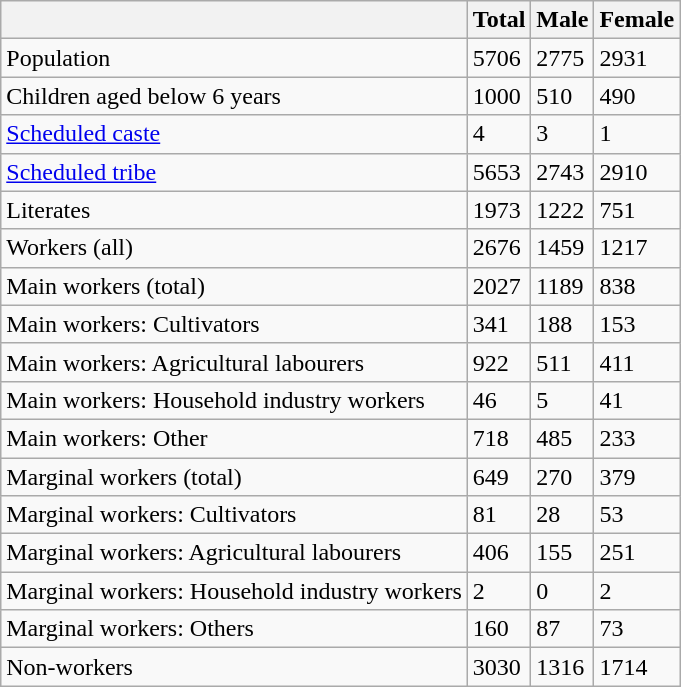<table class="wikitable sortable">
<tr>
<th></th>
<th>Total</th>
<th>Male</th>
<th>Female</th>
</tr>
<tr>
<td>Population</td>
<td>5706</td>
<td>2775</td>
<td>2931</td>
</tr>
<tr>
<td>Children aged below 6 years</td>
<td>1000</td>
<td>510</td>
<td>490</td>
</tr>
<tr>
<td><a href='#'>Scheduled caste</a></td>
<td>4</td>
<td>3</td>
<td>1</td>
</tr>
<tr>
<td><a href='#'>Scheduled tribe</a></td>
<td>5653</td>
<td>2743</td>
<td>2910</td>
</tr>
<tr>
<td>Literates</td>
<td>1973</td>
<td>1222</td>
<td>751</td>
</tr>
<tr>
<td>Workers (all)</td>
<td>2676</td>
<td>1459</td>
<td>1217</td>
</tr>
<tr>
<td>Main workers (total)</td>
<td>2027</td>
<td>1189</td>
<td>838</td>
</tr>
<tr>
<td>Main workers: Cultivators</td>
<td>341</td>
<td>188</td>
<td>153</td>
</tr>
<tr>
<td>Main workers: Agricultural labourers</td>
<td>922</td>
<td>511</td>
<td>411</td>
</tr>
<tr>
<td>Main workers: Household industry workers</td>
<td>46</td>
<td>5</td>
<td>41</td>
</tr>
<tr>
<td>Main workers: Other</td>
<td>718</td>
<td>485</td>
<td>233</td>
</tr>
<tr>
<td>Marginal workers (total)</td>
<td>649</td>
<td>270</td>
<td>379</td>
</tr>
<tr>
<td>Marginal workers: Cultivators</td>
<td>81</td>
<td>28</td>
<td>53</td>
</tr>
<tr>
<td>Marginal workers: Agricultural labourers</td>
<td>406</td>
<td>155</td>
<td>251</td>
</tr>
<tr>
<td>Marginal workers: Household industry workers</td>
<td>2</td>
<td>0</td>
<td>2</td>
</tr>
<tr>
<td>Marginal workers: Others</td>
<td>160</td>
<td>87</td>
<td>73</td>
</tr>
<tr>
<td>Non-workers</td>
<td>3030</td>
<td>1316</td>
<td>1714</td>
</tr>
</table>
